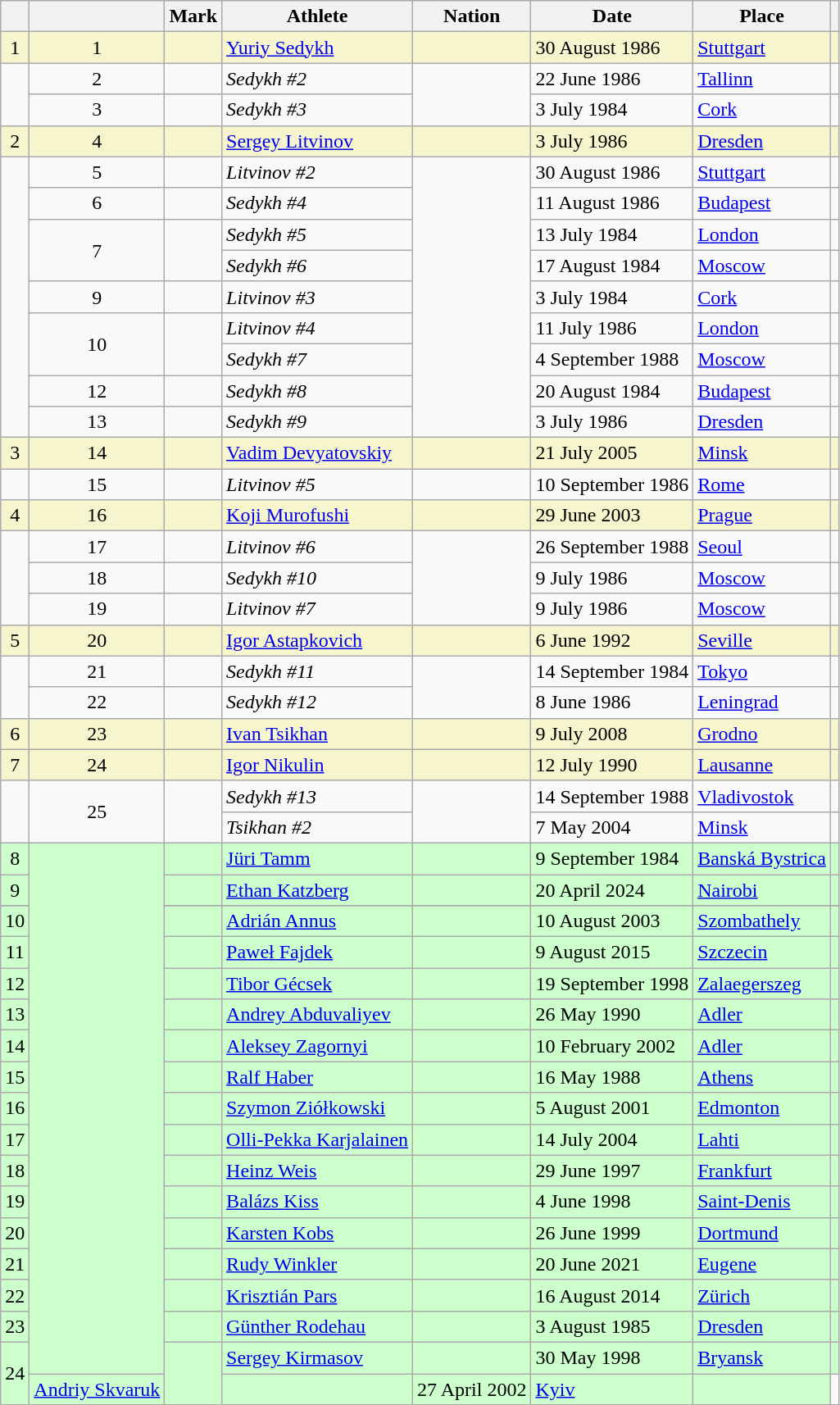<table class="wikitable sortable">
<tr>
<th></th>
<th></th>
<th>Mark</th>
<th>Athlete</th>
<th>Nation</th>
<th>Date</th>
<th>Place</th>
<th class="unsortable"></th>
</tr>
<tr bgcolor="#f6F5CE">
<td align=center>1</td>
<td align=center>1</td>
<td></td>
<td><a href='#'>Yuriy Sedykh</a></td>
<td></td>
<td>30 August 1986</td>
<td><a href='#'>Stuttgart</a></td>
<td></td>
</tr>
<tr>
<td rowspan=2></td>
<td align=center>2</td>
<td></td>
<td><em>Sedykh #2</em></td>
<td rowspan=2></td>
<td>22 June 1986</td>
<td><a href='#'>Tallinn</a></td>
<td></td>
</tr>
<tr>
<td align=center>3</td>
<td></td>
<td><em>Sedykh #3</em></td>
<td>3 July 1984</td>
<td><a href='#'>Cork</a></td>
<td></td>
</tr>
<tr bgcolor="#f6F5CE">
<td align=center>2</td>
<td align=center>4</td>
<td></td>
<td><a href='#'>Sergey Litvinov</a></td>
<td></td>
<td>3 July 1986</td>
<td><a href='#'>Dresden</a></td>
<td></td>
</tr>
<tr>
<td rowspan=9></td>
<td align=center>5</td>
<td></td>
<td><em>Litvinov #2</em></td>
<td rowspan=9></td>
<td>30 August 1986</td>
<td><a href='#'>Stuttgart</a></td>
<td></td>
</tr>
<tr>
<td align=center>6</td>
<td></td>
<td><em>Sedykh #4</em></td>
<td>11 August 1986</td>
<td><a href='#'>Budapest</a></td>
<td></td>
</tr>
<tr>
<td rowspan=2 align=center>7</td>
<td rowspan=2></td>
<td><em>Sedykh #5</em></td>
<td>13 July 1984</td>
<td><a href='#'>London</a></td>
<td></td>
</tr>
<tr>
<td><em>Sedykh #6</em></td>
<td>17 August 1984</td>
<td><a href='#'>Moscow</a></td>
<td></td>
</tr>
<tr>
<td align=center>9</td>
<td></td>
<td><em>Litvinov #3</em></td>
<td>3 July 1984</td>
<td><a href='#'>Cork</a></td>
<td></td>
</tr>
<tr>
<td rowspan=2 align=center>10</td>
<td rowspan=2></td>
<td><em>Litvinov #4</em></td>
<td>11 July 1986</td>
<td><a href='#'>London</a></td>
<td></td>
</tr>
<tr>
<td><em>Sedykh #7</em></td>
<td>4 September 1988</td>
<td><a href='#'>Moscow</a></td>
<td></td>
</tr>
<tr>
<td align=center>12</td>
<td></td>
<td><em>Sedykh #8</em></td>
<td>20 August 1984</td>
<td><a href='#'>Budapest</a></td>
<td></td>
</tr>
<tr>
<td align=center>13</td>
<td></td>
<td><em>Sedykh #9</em></td>
<td>3 July 1986</td>
<td><a href='#'>Dresden</a></td>
<td></td>
</tr>
<tr bgcolor="#f6F5CE">
<td align=center>3</td>
<td align=center>14</td>
<td></td>
<td><a href='#'>Vadim Devyatovskiy</a></td>
<td></td>
<td>21 July 2005</td>
<td><a href='#'>Minsk</a></td>
<td></td>
</tr>
<tr>
<td></td>
<td align=center>15</td>
<td></td>
<td><em>Litvinov #5</em></td>
<td></td>
<td>10 September 1986</td>
<td><a href='#'>Rome</a></td>
<td></td>
</tr>
<tr bgcolor="#f6F5CE">
<td align=center>4</td>
<td align=center>16</td>
<td></td>
<td><a href='#'>Koji Murofushi</a></td>
<td></td>
<td>29 June 2003</td>
<td><a href='#'>Prague</a></td>
<td></td>
</tr>
<tr>
<td rowspan=3></td>
<td align=center>17</td>
<td></td>
<td><em>Litvinov #6</em></td>
<td rowspan=3></td>
<td>26 September 1988</td>
<td><a href='#'>Seoul</a></td>
<td></td>
</tr>
<tr>
<td align=center>18</td>
<td></td>
<td><em>Sedykh #10</em></td>
<td>9 July 1986</td>
<td><a href='#'>Moscow</a></td>
<td></td>
</tr>
<tr>
<td align=center>19</td>
<td></td>
<td><em>Litvinov #7</em></td>
<td>9 July 1986</td>
<td><a href='#'>Moscow</a></td>
<td></td>
</tr>
<tr bgcolor="#f6F5CE">
<td align=center>5</td>
<td align=center>20</td>
<td></td>
<td><a href='#'>Igor Astapkovich</a></td>
<td></td>
<td>6 June 1992</td>
<td><a href='#'>Seville</a></td>
<td></td>
</tr>
<tr>
<td rowspan=2></td>
<td align=center>21</td>
<td></td>
<td><em>Sedykh #11</em></td>
<td rowspan=2></td>
<td>14 September 1984</td>
<td><a href='#'>Tokyo</a></td>
<td></td>
</tr>
<tr>
<td align=center>22</td>
<td></td>
<td><em>Sedykh #12</em></td>
<td>8 June 1986</td>
<td><a href='#'>Leningrad</a></td>
<td></td>
</tr>
<tr bgcolor="#f6F5CE">
<td align=center>6</td>
<td align=center>23</td>
<td></td>
<td><a href='#'>Ivan Tsikhan</a></td>
<td></td>
<td>9 July 2008</td>
<td><a href='#'>Grodno</a></td>
<td></td>
</tr>
<tr bgcolor="#f6F5CE">
<td align=center>7</td>
<td align=center>24</td>
<td></td>
<td><a href='#'>Igor Nikulin</a></td>
<td></td>
<td>12 July 1990</td>
<td><a href='#'>Lausanne</a></td>
<td></td>
</tr>
<tr>
<td rowspan=2></td>
<td rowspan=2 align=center>25</td>
<td rowspan=2></td>
<td><em>Sedykh #13</em></td>
<td rowspan=2></td>
<td>14 September 1988</td>
<td><a href='#'>Vladivostok</a></td>
<td></td>
</tr>
<tr>
<td><em>Tsikhan #2</em></td>
<td>7 May 2004</td>
<td><a href='#'>Minsk</a></td>
<td></td>
</tr>
<tr bgcolor=#CCFFCC>
<td align=center>8</td>
<td rowspan=18></td>
<td></td>
<td><a href='#'>Jüri Tamm</a></td>
<td></td>
<td>9 September 1984</td>
<td><a href='#'>Banská Bystrica</a></td>
<td></td>
</tr>
<tr bgcolor=#CCFFCC>
<td align=center>9</td>
<td></td>
<td><a href='#'>Ethan Katzberg</a></td>
<td></td>
<td>20 April 2024</td>
<td><a href='#'>Nairobi</a></td>
<td></td>
</tr>
<tr>
</tr>
<tr bgcolor=#CCFFCC>
<td align=center>10</td>
<td></td>
<td><a href='#'>Adrián Annus</a></td>
<td></td>
<td>10 August 2003</td>
<td><a href='#'>Szombathely</a></td>
<td></td>
</tr>
<tr bgcolor=#CCFFCC>
<td align=center>11</td>
<td></td>
<td><a href='#'>Paweł Fajdek</a></td>
<td></td>
<td>9 August 2015</td>
<td><a href='#'>Szczecin</a></td>
<td></td>
</tr>
<tr bgcolor=#CCFFCC>
<td align=center>12</td>
<td></td>
<td><a href='#'>Tibor Gécsek</a></td>
<td></td>
<td>19 September 1998</td>
<td><a href='#'>Zalaegerszeg</a></td>
<td></td>
</tr>
<tr bgcolor=#CCFFCC>
<td align=center>13</td>
<td></td>
<td><a href='#'>Andrey Abduvaliyev</a></td>
<td></td>
<td>26 May 1990</td>
<td><a href='#'>Adler</a></td>
<td></td>
</tr>
<tr bgcolor=#CCFFCC>
<td align=center>14</td>
<td></td>
<td><a href='#'>Aleksey Zagornyi</a></td>
<td></td>
<td>10 February 2002</td>
<td><a href='#'>Adler</a></td>
<td></td>
</tr>
<tr bgcolor=#CCFFCC>
<td align=center>15</td>
<td></td>
<td><a href='#'>Ralf Haber</a></td>
<td></td>
<td>16 May 1988</td>
<td><a href='#'>Athens</a></td>
<td></td>
</tr>
<tr bgcolor=#CCFFCC>
<td align=center>16</td>
<td></td>
<td><a href='#'>Szymon Ziółkowski</a></td>
<td></td>
<td>5 August 2001</td>
<td><a href='#'>Edmonton</a></td>
<td></td>
</tr>
<tr bgcolor=#CCFFCC>
<td align=center>17</td>
<td></td>
<td><a href='#'>Olli-Pekka Karjalainen</a></td>
<td></td>
<td>14 July 2004</td>
<td><a href='#'>Lahti</a></td>
<td></td>
</tr>
<tr bgcolor=#CCFFCC>
<td align=center>18</td>
<td></td>
<td><a href='#'>Heinz Weis</a></td>
<td></td>
<td>29 June 1997</td>
<td><a href='#'>Frankfurt</a></td>
<td></td>
</tr>
<tr bgcolor=#CCFFCC>
<td align=center>19</td>
<td></td>
<td><a href='#'>Balázs Kiss</a></td>
<td></td>
<td>4 June 1998</td>
<td><a href='#'>Saint-Denis</a></td>
<td></td>
</tr>
<tr bgcolor=#CCFFCC>
<td align=center>20</td>
<td></td>
<td><a href='#'>Karsten Kobs</a></td>
<td></td>
<td>26 June 1999</td>
<td><a href='#'>Dortmund</a></td>
<td></td>
</tr>
<tr bgcolor=#CCFFCC>
<td align=center>21</td>
<td></td>
<td><a href='#'>Rudy Winkler</a></td>
<td></td>
<td>20 June 2021</td>
<td><a href='#'>Eugene</a></td>
<td></td>
</tr>
<tr bgcolor=#CCFFCC>
<td align=center>22</td>
<td></td>
<td><a href='#'>Krisztián Pars</a></td>
<td></td>
<td>16 August 2014</td>
<td><a href='#'>Zürich</a></td>
<td></td>
</tr>
<tr bgcolor=#CCFFCC>
<td align=center>23</td>
<td></td>
<td><a href='#'>Günther Rodehau</a></td>
<td></td>
<td>3 August 1985</td>
<td><a href='#'>Dresden</a></td>
<td></td>
</tr>
<tr bgcolor=#CCFFCC>
<td rowspan=2 align=center>24</td>
<td rowspan=2></td>
<td><a href='#'>Sergey Kirmasov</a></td>
<td></td>
<td>30 May 1998</td>
<td><a href='#'>Bryansk</a></td>
<td></td>
</tr>
<tr bgcolor=#CCFFCC>
<td><a href='#'>Andriy Skvaruk</a></td>
<td></td>
<td>27 April 2002</td>
<td><a href='#'>Kyiv</a></td>
<td></td>
</tr>
</table>
